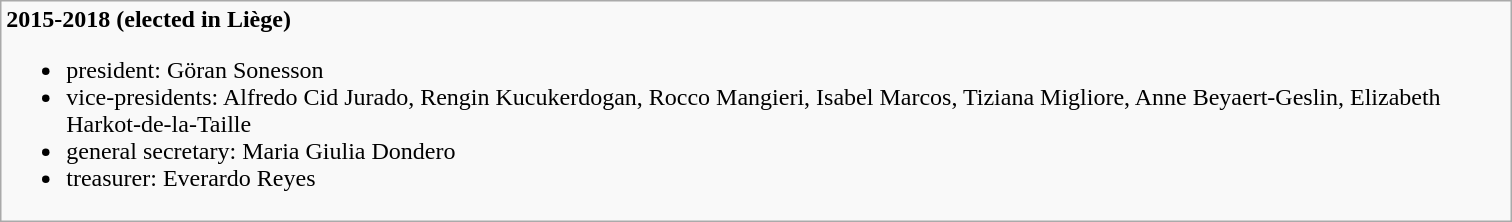<table class="wikitable">
<tr>
<td width="1000"><strong>2015-2018 (elected in Liège)</strong><br><ul><li>president:  Göran Sonesson</li><li>vice-presidents: Alfredo Cid Jurado, Rengin Kucukerdogan, Rocco Mangieri, Isabel Marcos, Tiziana Migliore, Anne Beyaert-Geslin, Elizabeth Harkot-de-la-Taille</li><li>general secretary: Maria Giulia Dondero</li><li>treasurer: Everardo Reyes</li></ul></td>
</tr>
</table>
